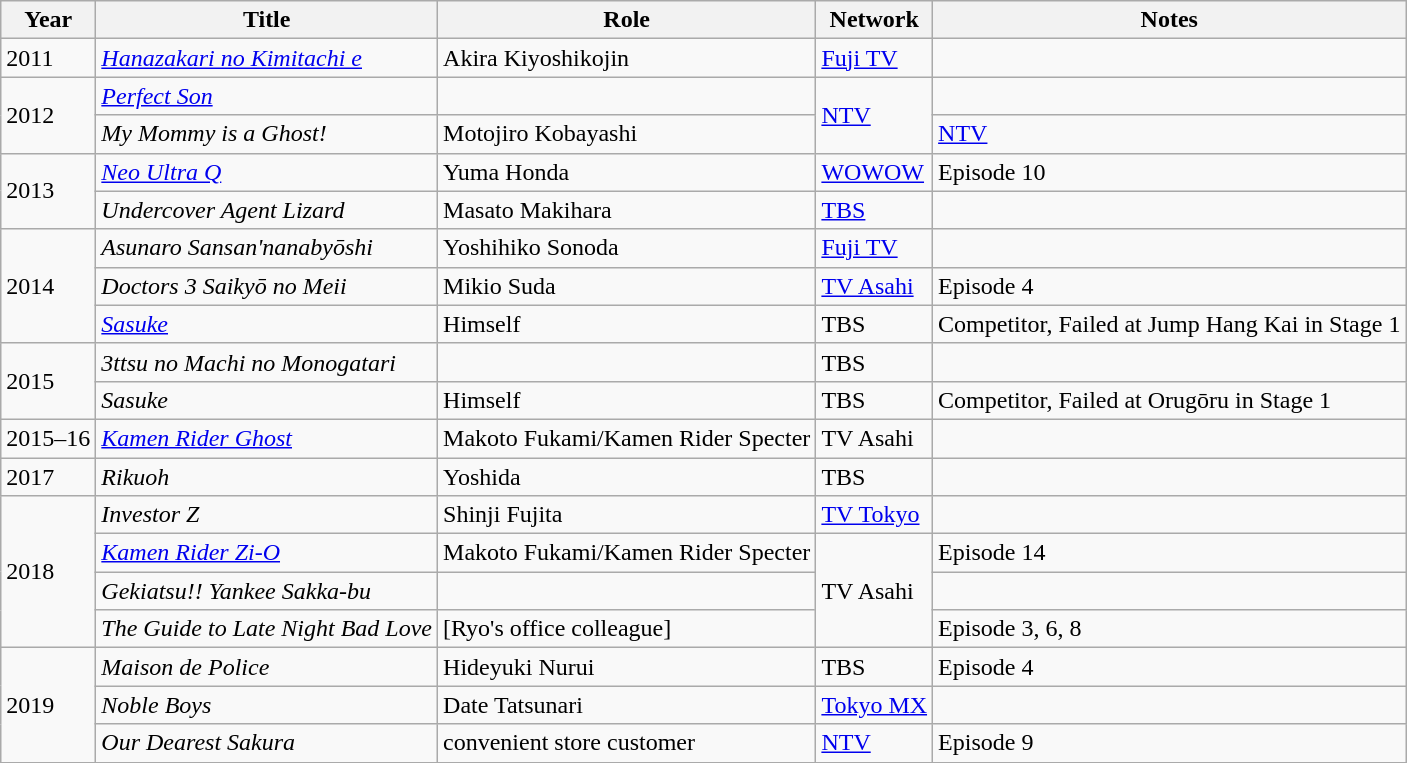<table class="wikitable">
<tr>
<th>Year</th>
<th>Title</th>
<th>Role</th>
<th>Network</th>
<th>Notes</th>
</tr>
<tr>
<td>2011</td>
<td><em><a href='#'>Hanazakari no Kimitachi e</a></em></td>
<td>Akira Kiyoshikojin</td>
<td><a href='#'>Fuji TV</a></td>
<td></td>
</tr>
<tr>
<td rowspan="2">2012</td>
<td><em><a href='#'>Perfect Son</a></em></td>
<td></td>
<td rowspan="2"><a href='#'>NTV</a></td>
<td></td>
</tr>
<tr>
<td><em>My Mommy is a Ghost!</em></td>
<td>Motojiro Kobayashi</td>
<td><a href='#'>NTV</a></td>
</tr>
<tr>
<td rowspan="2">2013</td>
<td><em><a href='#'>Neo Ultra Q</a></em></td>
<td>Yuma Honda</td>
<td><a href='#'>WOWOW</a></td>
<td>Episode 10</td>
</tr>
<tr>
<td><em>Undercover Agent Lizard</em></td>
<td>Masato Makihara</td>
<td><a href='#'>TBS</a></td>
<td></td>
</tr>
<tr>
<td rowspan="3">2014</td>
<td><em>Asunaro Sansan'nanabyōshi</em></td>
<td>Yoshihiko Sonoda</td>
<td><a href='#'>Fuji TV</a></td>
<td></td>
</tr>
<tr>
<td><em>Doctors 3 Saikyō no Meii</em></td>
<td>Mikio Suda</td>
<td><a href='#'>TV Asahi</a></td>
<td>Episode 4</td>
</tr>
<tr>
<td><em><a href='#'>Sasuke</a></em></td>
<td>Himself</td>
<td>TBS</td>
<td>Competitor, Failed at Jump Hang Kai in Stage 1</td>
</tr>
<tr>
<td rowspan="2">2015</td>
<td><em>3ttsu no Machi no Monogatari</em></td>
<td></td>
<td>TBS</td>
<td></td>
</tr>
<tr>
<td><em>Sasuke</em></td>
<td>Himself</td>
<td>TBS</td>
<td>Competitor, Failed at Orugōru in Stage 1</td>
</tr>
<tr>
<td>2015–16</td>
<td><em><a href='#'>Kamen Rider Ghost</a></em></td>
<td>Makoto Fukami/Kamen Rider Specter</td>
<td>TV Asahi</td>
<td></td>
</tr>
<tr>
<td>2017</td>
<td><em>Rikuoh</em></td>
<td>Yoshida</td>
<td>TBS</td>
<td></td>
</tr>
<tr>
<td rowspan="4">2018</td>
<td><em>Investor Z</em></td>
<td>Shinji Fujita</td>
<td><a href='#'>TV Tokyo</a></td>
<td></td>
</tr>
<tr>
<td><em><a href='#'>Kamen Rider Zi-O</a></em></td>
<td>Makoto Fukami/Kamen Rider Specter</td>
<td rowspan="3">TV Asahi</td>
<td>Episode 14</td>
</tr>
<tr>
<td><em>Gekiatsu!! Yankee Sakka-bu</em></td>
<td></td>
<td></td>
</tr>
<tr>
<td><em>The Guide to Late Night Bad Love</em></td>
<td>[Ryo's office colleague]</td>
<td>Episode 3, 6, 8</td>
</tr>
<tr>
<td rowspan ="3">2019</td>
<td><em>Maison de Police</em></td>
<td>Hideyuki Nurui</td>
<td>TBS</td>
<td>Episode 4</td>
</tr>
<tr>
<td><em>Noble Boys</em></td>
<td>Date Tatsunari</td>
<td><a href='#'>Tokyo MX</a></td>
<td></td>
</tr>
<tr>
<td><em>Our Dearest Sakura</em></td>
<td>convenient store customer</td>
<td><a href='#'>NTV</a></td>
<td>Episode 9</td>
</tr>
<tr>
</tr>
</table>
